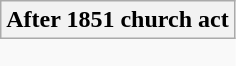<table class="wikitable collapsible " style="border:none">
<tr>
<th scope="col">After 1851 church act</th>
</tr>
<tr>
<td style="padding:0;border:none"><br></td>
</tr>
</table>
